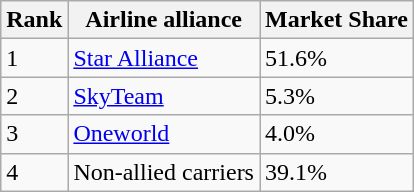<table class="wikitable" style="text-align:left;">
<tr>
<th>Rank</th>
<th>Airline alliance</th>
<th>Market Share</th>
</tr>
<tr>
<td>1</td>
<td><a href='#'>Star Alliance</a></td>
<td>51.6%</td>
</tr>
<tr>
<td>2</td>
<td><a href='#'>SkyTeam</a></td>
<td>5.3%</td>
</tr>
<tr>
<td>3</td>
<td><a href='#'>Oneworld</a></td>
<td>4.0%</td>
</tr>
<tr>
<td>4</td>
<td>Non-allied carriers</td>
<td>39.1%</td>
</tr>
</table>
